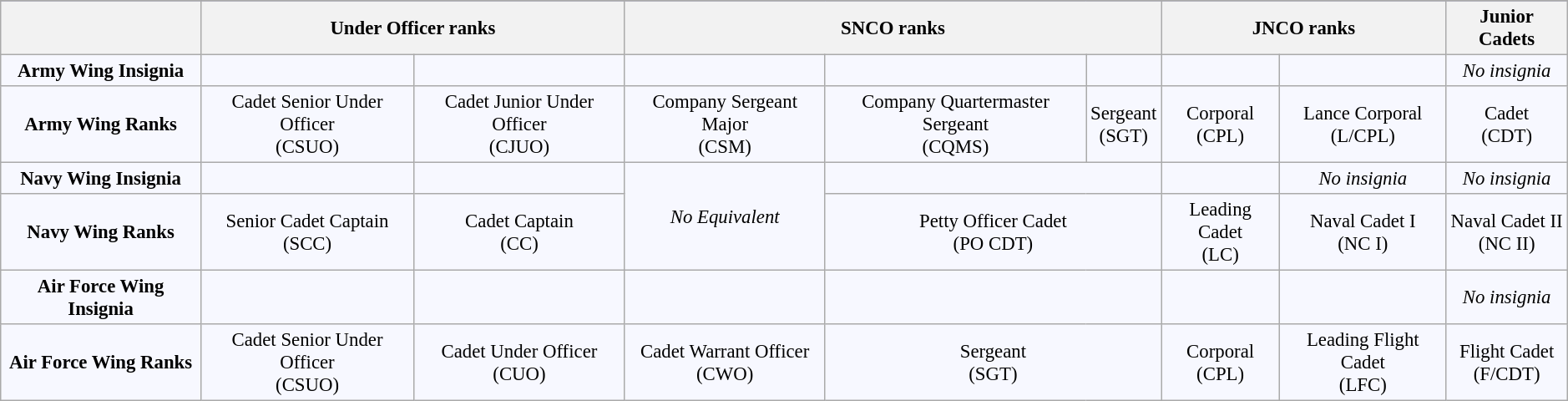<table class="wikitable" style="border:1px solid #8888aa; background-color:#f7f8ff; padding:5px; font-size:95%; margin: 0px 12px 12px 0px;">
<tr bgcolor="#CCCCCC" align="center">
</tr>
<tr align=center>
<th></th>
<th colspan=2>Under Officer ranks</th>
<th colspan=3>SNCO ranks</th>
<th colspan=2>JNCO ranks</th>
<th colspan=1>Junior Cadets</th>
</tr>
<tr style="text-align:center;">
<td><strong>Army Wing Insignia</strong></td>
<td></td>
<td></td>
<td></td>
<td></td>
<td></td>
<td></td>
<td></td>
<td><em>No insignia</em></td>
</tr>
<tr style="text-align:center;">
<td><strong>Army Wing Ranks</strong></td>
<td>Cadet Senior Under Officer<br>(CSUO)</td>
<td>Cadet Junior Under Officer<br>(CJUO)</td>
<td>Company Sergeant Major<br>(CSM)</td>
<td>Company Quartermaster Sergeant<br>(CQMS)</td>
<td>Sergeant<br>(SGT)</td>
<td>Corporal<br>(CPL)</td>
<td>Lance Corporal<br>(L/CPL)</td>
<td>Cadet<br>(CDT)</td>
</tr>
<tr style="text-align:center;">
<td><strong>Navy Wing Insignia</strong></td>
<td></td>
<td></td>
<td rowspan=2><em>No Equivalent</em></td>
<td colspan=2 style="vertical-align: middle"></td>
<td style="vertical-align: middle"></td>
<td><em>No insignia</em></td>
<td><em>No insignia</em></td>
</tr>
<tr style="text-align:center;">
<td><strong>Navy Wing Ranks</strong></td>
<td>Senior Cadet Captain<br>(SCC)</td>
<td>Cadet Captain<br>(CC)</td>
<td colspan=2>Petty Officer Cadet<br>(PO CDT)</td>
<td>Leading Cadet<br>(LC)</td>
<td>Naval Cadet I<br>(NC I)</td>
<td>Naval Cadet II<br>(NC II)</td>
</tr>
<tr style="text-align:center;">
<td><strong>Air Force Wing Insignia</strong></td>
<td></td>
<td></td>
<td style="vertical-align: middle"></td>
<td colspan=2 style="vertical-align: middle"></td>
<td style="vertical-align: middle"></td>
<td style="vertical-align: middle"></td>
<td><em>No insignia</em></td>
</tr>
<tr style="text-align:center;">
<td><strong>Air Force Wing Ranks</strong></td>
<td>Cadet Senior Under Officer<br>(CSUO)</td>
<td>Cadet Under Officer<br>(CUO)</td>
<td>Cadet Warrant Officer<br>(CWO)</td>
<td colspan=2>Sergeant<br>(SGT)</td>
<td>Corporal<br>(CPL)</td>
<td>Leading Flight Cadet<br>(LFC)</td>
<td>Flight Cadet<br>(F/CDT)</td>
</tr>
</table>
